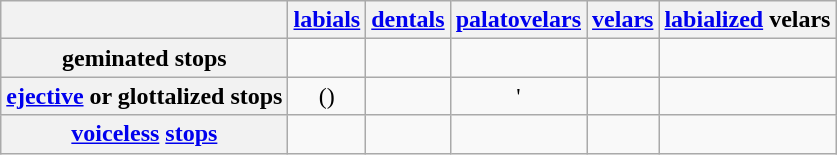<table class="wikitable">
<tr>
<th></th>
<th><a href='#'>labials</a></th>
<th><a href='#'>dentals</a></th>
<th><a href='#'>palatovelars</a></th>
<th><a href='#'>velars</a></th>
<th><a href='#'>labialized</a> velars</th>
</tr>
<tr>
<th>geminated stops</th>
<td align="center"></td>
<td align="center"></td>
<td align="center"></td>
<td align="center"></td>
<td align="center"></td>
</tr>
<tr>
<th><a href='#'>ejective</a> or glottalized stops</th>
<td align="center">()</td>
<td align="center"></td>
<td align="center">'</td>
<td align="center"></td>
<td align="center"></td>
</tr>
<tr>
<th><a href='#'>voiceless</a> <a href='#'>stops</a></th>
<td align="center"></td>
<td align="center"></td>
<td align="center"></td>
<td align="center"></td>
<td align="center"></td>
</tr>
</table>
